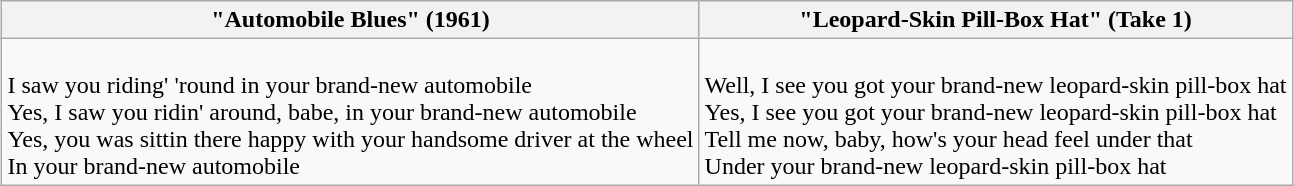<table style="margin-left: auto; margin-right: auto; border: none;" class="wikitable">
<tr>
<th>"Automobile Blues" (1961)</th>
<th>"Leopard-Skin Pill-Box Hat" (Take 1)</th>
</tr>
<tr>
<td><br>I saw you riding' 'round in your brand-new automobile<br>
Yes, I saw you ridin' around, babe, in your brand-new automobile<br>
Yes, you was sittin there happy with your handsome driver at the wheel<br>
In your brand-new automobile</td>
<td><br>Well, I see you got your brand-new leopard-skin pill-box hat<br>
Yes, I see you got your brand-new leopard-skin pill-box hat<br>
Tell me now, baby, how's your head feel under that<br>
Under your brand-new leopard-skin pill-box hat</td>
</tr>
</table>
